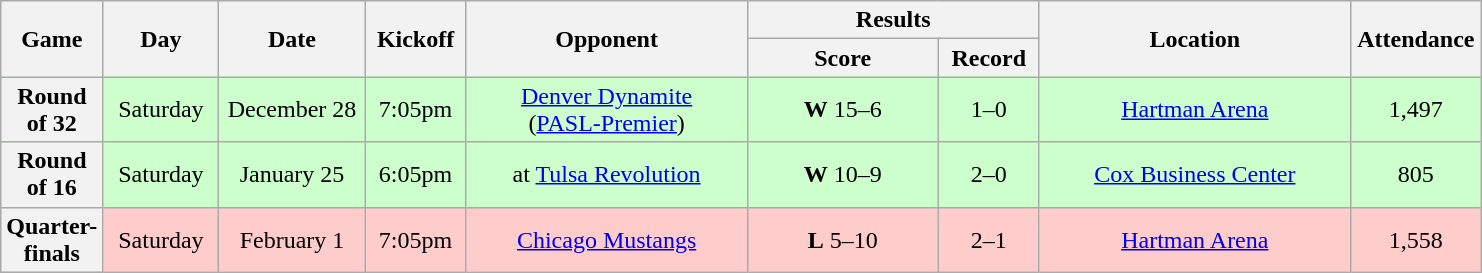<table class="wikitable">
<tr>
<th rowspan="2" width="60">Game</th>
<th rowspan="2" width="70">Day</th>
<th rowspan="2" width="90">Date</th>
<th rowspan="2" width="60">Kickoff</th>
<th rowspan="2" width="180">Opponent</th>
<th colspan="2" width="180">Results</th>
<th rowspan="2" width="200">Location</th>
<th rowspan="2" width="80">Attendance</th>
</tr>
<tr>
<th width="120">Score</th>
<th width="60">Record</th>
</tr>
<tr align="center" bgcolor="#CCFFCC">
<th>Round of 32</th>
<td>Saturday</td>
<td>December 28</td>
<td>7:05pm</td>
<td><a href='#'>Denver Dynamite</a><br>(<a href='#'>PASL-Premier</a>)</td>
<td><strong>W</strong> 15–6</td>
<td>1–0</td>
<td><a href='#'>Hartman Arena</a></td>
<td>1,497</td>
</tr>
<tr align="center" bgcolor="#CCFFCC">
<th>Round of 16</th>
<td>Saturday</td>
<td>January 25</td>
<td>6:05pm</td>
<td>at <a href='#'>Tulsa Revolution</a></td>
<td><strong>W</strong> 10–9</td>
<td>2–0</td>
<td><a href='#'>Cox Business Center</a></td>
<td>805</td>
</tr>
<tr align="center" bgcolor="#FFCCCC">
<th>Quarter-finals</th>
<td>Saturday</td>
<td>February 1</td>
<td>7:05pm</td>
<td><a href='#'>Chicago Mustangs</a></td>
<td><strong>L</strong> 5–10</td>
<td>2–1</td>
<td><a href='#'>Hartman Arena</a></td>
<td>1,558</td>
</tr>
</table>
